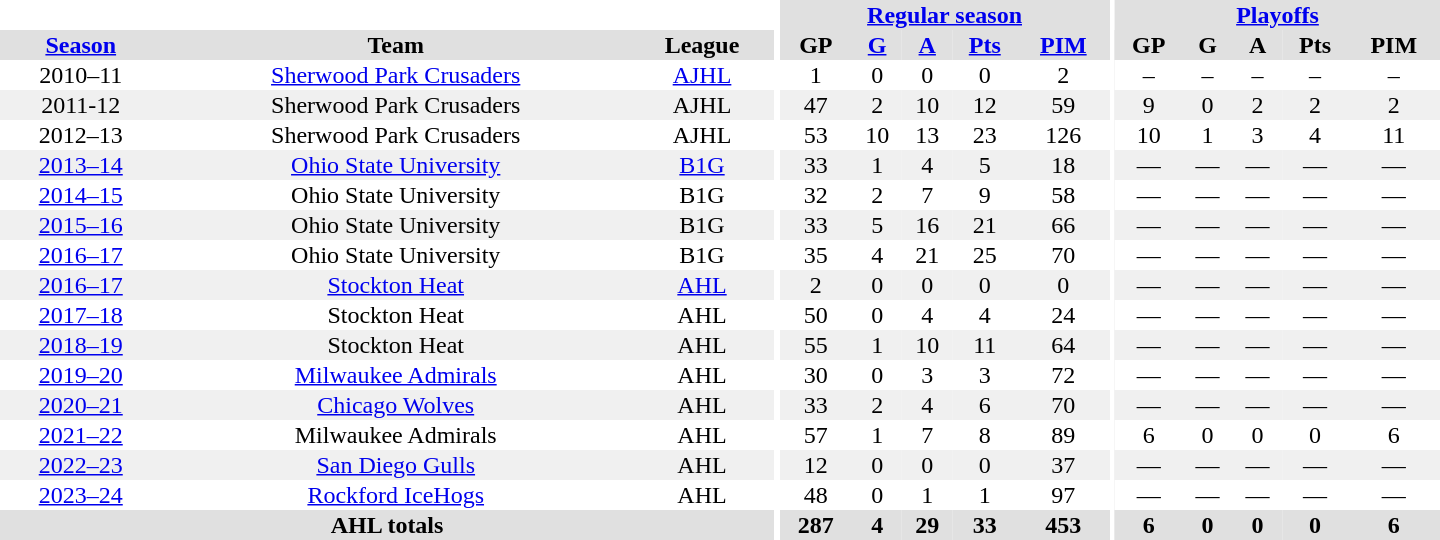<table border="0" cellpadding="1" cellspacing="0" style="text-align:center; width:60em">
<tr bgcolor="#e0e0e0">
<th colspan="3" bgcolor="#ffffff"></th>
<th rowspan="99" bgcolor="#ffffff"></th>
<th colspan="5"><a href='#'>Regular season</a></th>
<th rowspan="99" bgcolor="#ffffff"></th>
<th colspan="5"><a href='#'>Playoffs</a></th>
</tr>
<tr bgcolor="#e0e0e0">
<th><a href='#'>Season</a></th>
<th>Team</th>
<th>League</th>
<th>GP</th>
<th><a href='#'>G</a></th>
<th><a href='#'>A</a></th>
<th><a href='#'>Pts</a></th>
<th><a href='#'>PIM</a></th>
<th>GP</th>
<th>G</th>
<th>A</th>
<th>Pts</th>
<th>PIM</th>
</tr>
<tr>
<td>2010–11</td>
<td><a href='#'>Sherwood Park Crusaders</a></td>
<td><a href='#'>AJHL</a></td>
<td>1</td>
<td>0</td>
<td>0</td>
<td>0</td>
<td>2</td>
<td>–</td>
<td>–</td>
<td>–</td>
<td>–</td>
<td>–</td>
</tr>
<tr bgcolor="#f0f0f0">
<td>2011-12</td>
<td>Sherwood Park Crusaders</td>
<td>AJHL</td>
<td>47</td>
<td>2</td>
<td>10</td>
<td>12</td>
<td>59</td>
<td>9</td>
<td>0</td>
<td>2</td>
<td>2</td>
<td>2</td>
</tr>
<tr>
<td>2012–13</td>
<td>Sherwood Park Crusaders</td>
<td>AJHL</td>
<td>53</td>
<td>10</td>
<td>13</td>
<td>23</td>
<td>126</td>
<td>10</td>
<td>1</td>
<td>3</td>
<td>4</td>
<td>11</td>
</tr>
<tr bgcolor="#f0f0f0">
<td><a href='#'>2013–14</a></td>
<td><a href='#'>Ohio State University</a></td>
<td><a href='#'>B1G</a></td>
<td>33</td>
<td>1</td>
<td>4</td>
<td>5</td>
<td>18</td>
<td>—</td>
<td>—</td>
<td>—</td>
<td>—</td>
<td>—</td>
</tr>
<tr>
<td><a href='#'>2014–15</a></td>
<td>Ohio State University</td>
<td>B1G</td>
<td>32</td>
<td>2</td>
<td>7</td>
<td>9</td>
<td>58</td>
<td>—</td>
<td>—</td>
<td>—</td>
<td>—</td>
<td>—</td>
</tr>
<tr bgcolor="#f0f0f0">
<td><a href='#'>2015–16</a></td>
<td>Ohio State University</td>
<td>B1G</td>
<td>33</td>
<td>5</td>
<td>16</td>
<td>21</td>
<td>66</td>
<td>—</td>
<td>—</td>
<td>—</td>
<td>—</td>
<td>—</td>
</tr>
<tr>
<td><a href='#'>2016–17</a></td>
<td>Ohio State University</td>
<td>B1G</td>
<td>35</td>
<td>4</td>
<td>21</td>
<td>25</td>
<td>70</td>
<td>—</td>
<td>—</td>
<td>—</td>
<td>—</td>
<td>—</td>
</tr>
<tr bgcolor="#f0f0f0">
<td><a href='#'>2016–17</a></td>
<td><a href='#'>Stockton Heat</a></td>
<td><a href='#'>AHL</a></td>
<td>2</td>
<td>0</td>
<td>0</td>
<td>0</td>
<td>0</td>
<td>—</td>
<td>—</td>
<td>—</td>
<td>—</td>
<td>—</td>
</tr>
<tr>
<td><a href='#'>2017–18</a></td>
<td>Stockton Heat</td>
<td>AHL</td>
<td>50</td>
<td>0</td>
<td>4</td>
<td>4</td>
<td>24</td>
<td>—</td>
<td>—</td>
<td>—</td>
<td>—</td>
<td>—</td>
</tr>
<tr bgcolor="#f0f0f0">
<td><a href='#'>2018–19</a></td>
<td>Stockton Heat</td>
<td>AHL</td>
<td>55</td>
<td>1</td>
<td>10</td>
<td>11</td>
<td>64</td>
<td>—</td>
<td>—</td>
<td>—</td>
<td>—</td>
<td>—</td>
</tr>
<tr>
<td><a href='#'>2019–20</a></td>
<td><a href='#'>Milwaukee Admirals</a></td>
<td>AHL</td>
<td>30</td>
<td>0</td>
<td>3</td>
<td>3</td>
<td>72</td>
<td>—</td>
<td>—</td>
<td>—</td>
<td>—</td>
<td>—</td>
</tr>
<tr bgcolor="#f0f0f0">
<td><a href='#'>2020–21</a></td>
<td><a href='#'>Chicago Wolves</a></td>
<td>AHL</td>
<td>33</td>
<td>2</td>
<td>4</td>
<td>6</td>
<td>70</td>
<td>—</td>
<td>—</td>
<td>—</td>
<td>—</td>
<td>—</td>
</tr>
<tr>
<td><a href='#'>2021–22</a></td>
<td>Milwaukee Admirals</td>
<td>AHL</td>
<td>57</td>
<td>1</td>
<td>7</td>
<td>8</td>
<td>89</td>
<td>6</td>
<td>0</td>
<td>0</td>
<td>0</td>
<td>6</td>
</tr>
<tr bgcolor="#f0f0f0">
<td><a href='#'>2022–23</a></td>
<td><a href='#'>San Diego Gulls</a></td>
<td>AHL</td>
<td>12</td>
<td>0</td>
<td>0</td>
<td>0</td>
<td>37</td>
<td>—</td>
<td>—</td>
<td>—</td>
<td>—</td>
<td>—</td>
</tr>
<tr>
<td><a href='#'>2023–24</a></td>
<td><a href='#'>Rockford IceHogs</a></td>
<td>AHL</td>
<td>48</td>
<td>0</td>
<td>1</td>
<td>1</td>
<td>97</td>
<td>—</td>
<td>—</td>
<td>—</td>
<td>—</td>
<td>—</td>
</tr>
<tr bgcolor="#e0e0e0">
<th colspan="3">AHL totals</th>
<th>287</th>
<th>4</th>
<th>29</th>
<th>33</th>
<th>453</th>
<th>6</th>
<th>0</th>
<th>0</th>
<th>0</th>
<th>6</th>
</tr>
</table>
